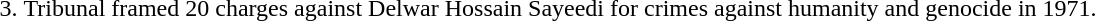<table>
<tr valign=top>
<td>3.</td>
<td>Tribunal framed 20 charges against Delwar Hossain Sayeedi for crimes against humanity and genocide in 1971.</td>
</tr>
</table>
